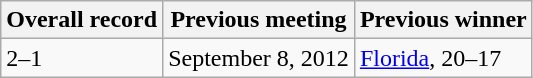<table class="wikitable">
<tr>
<th>Overall record</th>
<th>Previous meeting</th>
<th>Previous winner</th>
</tr>
<tr>
<td>2–1</td>
<td>September 8, 2012</td>
<td><a href='#'>Florida</a>, 20–17</td>
</tr>
</table>
